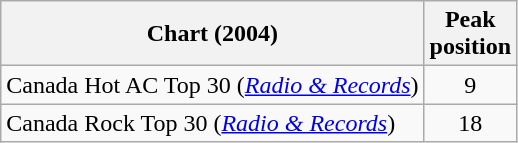<table class="wikitable sortable">
<tr>
<th>Chart (2004)</th>
<th>Peak<br>position</th>
</tr>
<tr>
<td>Canada Hot AC Top 30 (<em><a href='#'>Radio & Records</a></em>)</td>
<td align="center">9</td>
</tr>
<tr>
<td>Canada Rock Top 30 (<em><a href='#'>Radio & Records</a></em>)</td>
<td align="center">18</td>
</tr>
</table>
